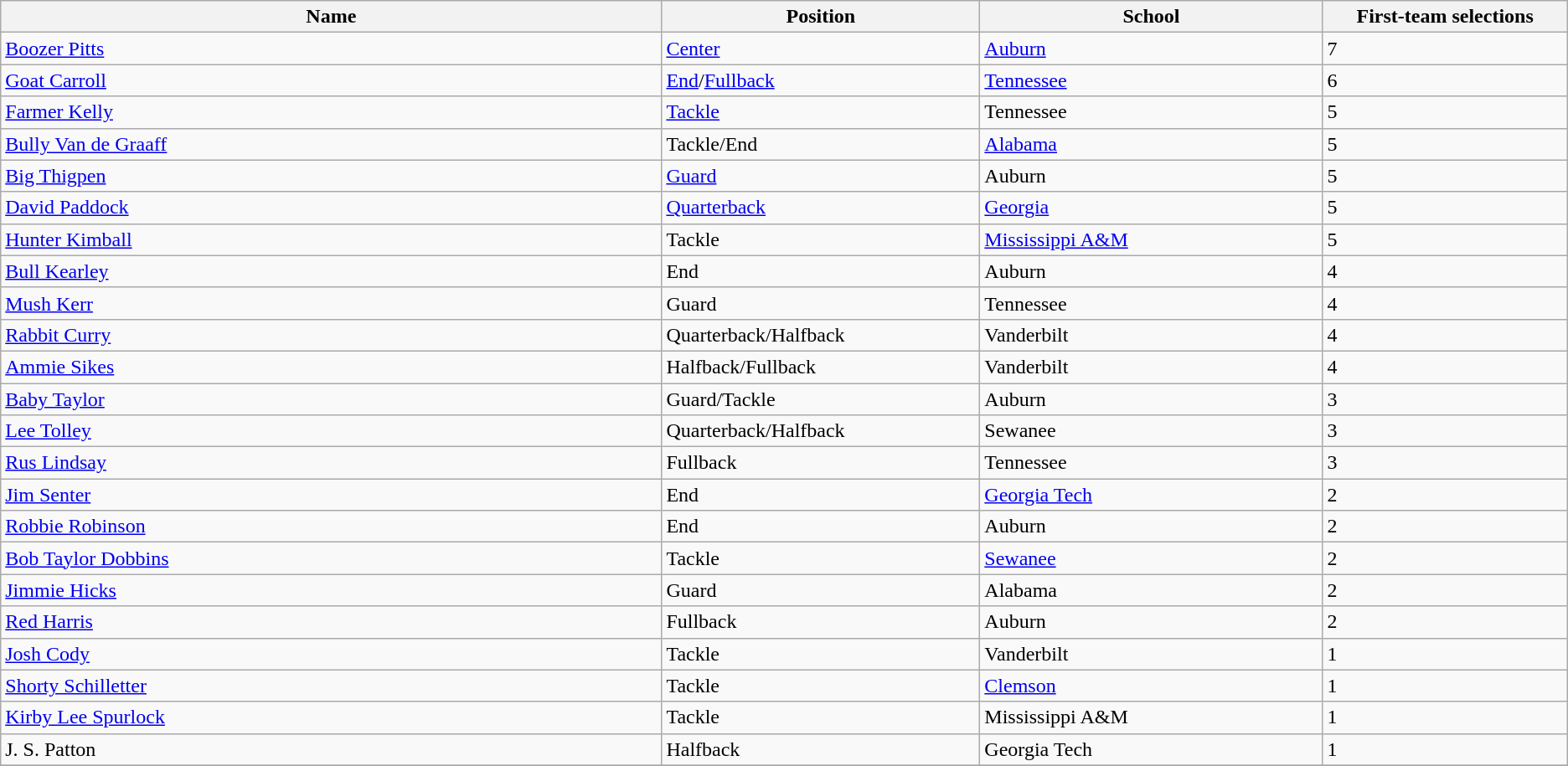<table class="wikitable sortable">
<tr>
<th bgcolor="#DDDDFF" width="27%">Name</th>
<th bgcolor="#DDDDFF" width="13%">Position</th>
<th bgcolor="#DDDDFF" width="14%">School</th>
<th bgcolor="#DDDDFF" width="10%">First-team selections</th>
</tr>
<tr align="left">
<td><a href='#'>Boozer Pitts</a></td>
<td><a href='#'>Center</a></td>
<td><a href='#'>Auburn</a></td>
<td>7</td>
</tr>
<tr align="left">
<td><a href='#'>Goat Carroll</a></td>
<td><a href='#'>End</a>/<a href='#'>Fullback</a></td>
<td><a href='#'>Tennessee</a></td>
<td>6</td>
</tr>
<tr align="left">
<td><a href='#'>Farmer Kelly</a></td>
<td><a href='#'>Tackle</a></td>
<td>Tennessee</td>
<td>5</td>
</tr>
<tr align="left">
<td><a href='#'>Bully Van de Graaff</a></td>
<td>Tackle/End</td>
<td><a href='#'>Alabama</a></td>
<td>5</td>
</tr>
<tr align="left">
<td><a href='#'>Big Thigpen</a></td>
<td><a href='#'>Guard</a></td>
<td>Auburn</td>
<td>5</td>
</tr>
<tr align="left">
<td><a href='#'>David Paddock</a></td>
<td><a href='#'>Quarterback</a></td>
<td><a href='#'>Georgia</a></td>
<td>5</td>
</tr>
<tr align="left">
<td><a href='#'>Hunter Kimball</a></td>
<td>Tackle</td>
<td><a href='#'>Mississippi A&M</a></td>
<td>5</td>
</tr>
<tr align="left">
<td><a href='#'>Bull Kearley</a></td>
<td>End</td>
<td>Auburn</td>
<td>4</td>
</tr>
<tr align="left">
<td><a href='#'>Mush Kerr</a></td>
<td>Guard</td>
<td>Tennessee</td>
<td>4</td>
</tr>
<tr align="left">
<td><a href='#'>Rabbit Curry</a></td>
<td>Quarterback/Halfback</td>
<td>Vanderbilt</td>
<td>4</td>
</tr>
<tr align="left">
<td><a href='#'>Ammie Sikes</a></td>
<td>Halfback/Fullback</td>
<td>Vanderbilt</td>
<td>4</td>
</tr>
<tr align="left">
<td><a href='#'>Baby Taylor</a></td>
<td>Guard/Tackle</td>
<td>Auburn</td>
<td>3</td>
</tr>
<tr align="left">
<td><a href='#'>Lee Tolley</a></td>
<td>Quarterback/Halfback</td>
<td>Sewanee</td>
<td>3</td>
</tr>
<tr align="left">
<td><a href='#'>Rus Lindsay</a></td>
<td>Fullback</td>
<td>Tennessee</td>
<td>3</td>
</tr>
<tr align="left">
<td><a href='#'>Jim Senter</a></td>
<td>End</td>
<td><a href='#'>Georgia Tech</a></td>
<td>2</td>
</tr>
<tr align="left">
<td><a href='#'>Robbie Robinson</a></td>
<td>End</td>
<td>Auburn</td>
<td>2</td>
</tr>
<tr align="left">
<td><a href='#'>Bob Taylor Dobbins</a></td>
<td>Tackle</td>
<td><a href='#'>Sewanee</a></td>
<td>2</td>
</tr>
<tr align="left">
<td><a href='#'>Jimmie Hicks</a></td>
<td>Guard</td>
<td>Alabama</td>
<td>2</td>
</tr>
<tr align="left">
<td><a href='#'>Red Harris</a></td>
<td>Fullback</td>
<td>Auburn</td>
<td>2</td>
</tr>
<tr align="left">
<td><a href='#'>Josh Cody</a></td>
<td>Tackle</td>
<td>Vanderbilt</td>
<td>1</td>
</tr>
<tr align="left">
<td><a href='#'>Shorty Schilletter</a></td>
<td>Tackle</td>
<td><a href='#'>Clemson</a></td>
<td>1</td>
</tr>
<tr align="left">
<td><a href='#'>Kirby Lee Spurlock</a></td>
<td>Tackle</td>
<td>Mississippi A&M</td>
<td>1</td>
</tr>
<tr align="left">
<td>J. S. Patton</td>
<td>Halfback</td>
<td>Georgia Tech</td>
<td>1</td>
</tr>
<tr align="left">
</tr>
</table>
